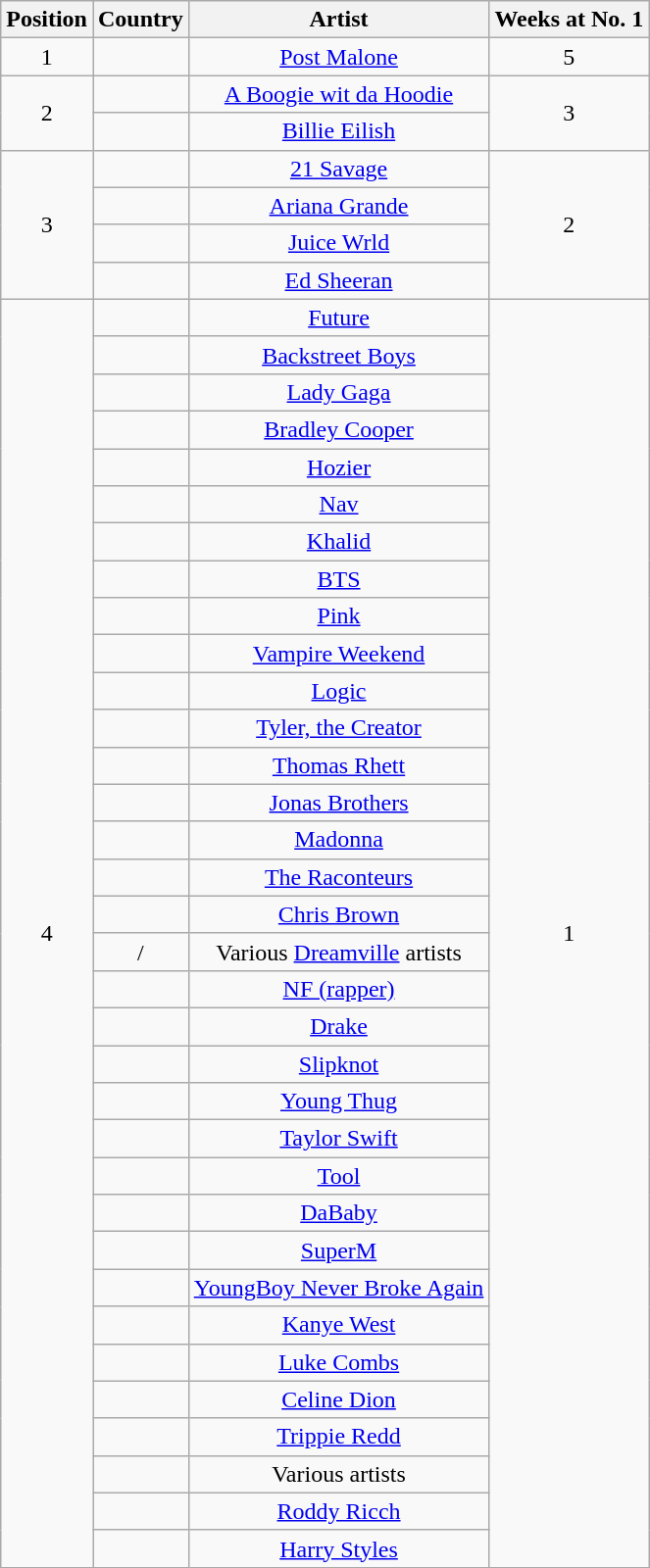<table class="wikitable plainrowheaders" style="text-align:center;">
<tr>
<th>Position </th>
<th>Country</th>
<th>Artist</th>
<th>Weeks at No. 1</th>
</tr>
<tr>
<td>1</td>
<td></td>
<td><a href='#'>Post Malone</a></td>
<td>5</td>
</tr>
<tr>
<td rowspan="2">2</td>
<td></td>
<td><a href='#'>A Boogie wit da Hoodie</a></td>
<td rowspan="2">3</td>
</tr>
<tr>
<td></td>
<td><a href='#'>Billie Eilish</a></td>
</tr>
<tr>
<td rowspan="4">3</td>
<td></td>
<td><a href='#'>21 Savage</a></td>
<td rowspan="4">2</td>
</tr>
<tr>
<td></td>
<td><a href='#'>Ariana Grande</a></td>
</tr>
<tr>
<td></td>
<td><a href='#'>Juice Wrld</a></td>
</tr>
<tr>
<td></td>
<td><a href='#'>Ed Sheeran</a></td>
</tr>
<tr>
<td rowspan="34">4</td>
<td></td>
<td><a href='#'>Future</a></td>
<td rowspan="34">1</td>
</tr>
<tr>
<td></td>
<td><a href='#'>Backstreet Boys</a></td>
</tr>
<tr>
<td></td>
<td><a href='#'>Lady Gaga</a></td>
</tr>
<tr>
<td></td>
<td><a href='#'>Bradley Cooper</a></td>
</tr>
<tr>
<td></td>
<td><a href='#'>Hozier</a></td>
</tr>
<tr>
<td></td>
<td><a href='#'>Nav</a></td>
</tr>
<tr>
<td></td>
<td><a href='#'>Khalid</a></td>
</tr>
<tr>
<td></td>
<td><a href='#'>BTS</a></td>
</tr>
<tr>
<td></td>
<td><a href='#'>Pink</a></td>
</tr>
<tr>
<td></td>
<td><a href='#'>Vampire Weekend</a></td>
</tr>
<tr>
<td></td>
<td><a href='#'>Logic</a></td>
</tr>
<tr>
<td></td>
<td><a href='#'>Tyler, the Creator</a></td>
</tr>
<tr>
<td></td>
<td><a href='#'>Thomas Rhett</a></td>
</tr>
<tr>
<td></td>
<td><a href='#'>Jonas Brothers</a></td>
</tr>
<tr>
<td></td>
<td><a href='#'>Madonna</a></td>
</tr>
<tr>
<td></td>
<td><a href='#'>The Raconteurs</a></td>
</tr>
<tr>
<td></td>
<td><a href='#'>Chris Brown</a></td>
</tr>
<tr>
<td>/</td>
<td>Various <a href='#'>Dreamville</a> artists</td>
</tr>
<tr>
<td></td>
<td><a href='#'>NF (rapper)</a></td>
</tr>
<tr>
<td></td>
<td><a href='#'>Drake</a></td>
</tr>
<tr>
<td></td>
<td><a href='#'>Slipknot</a></td>
</tr>
<tr>
<td></td>
<td><a href='#'>Young Thug</a></td>
</tr>
<tr>
<td></td>
<td><a href='#'>Taylor Swift</a></td>
</tr>
<tr>
<td></td>
<td><a href='#'>Tool</a></td>
</tr>
<tr>
<td></td>
<td><a href='#'>DaBaby</a></td>
</tr>
<tr>
<td></td>
<td><a href='#'>SuperM</a></td>
</tr>
<tr>
<td></td>
<td><a href='#'>YoungBoy Never Broke Again</a></td>
</tr>
<tr>
<td></td>
<td><a href='#'>Kanye West</a></td>
</tr>
<tr>
<td></td>
<td><a href='#'>Luke Combs</a></td>
</tr>
<tr>
<td></td>
<td><a href='#'>Celine Dion</a></td>
</tr>
<tr>
<td></td>
<td><a href='#'>Trippie Redd</a></td>
</tr>
<tr>
<td></td>
<td>Various artists</td>
</tr>
<tr>
<td></td>
<td><a href='#'>Roddy Ricch</a></td>
</tr>
<tr>
<td></td>
<td><a href='#'>Harry Styles</a></td>
</tr>
</table>
